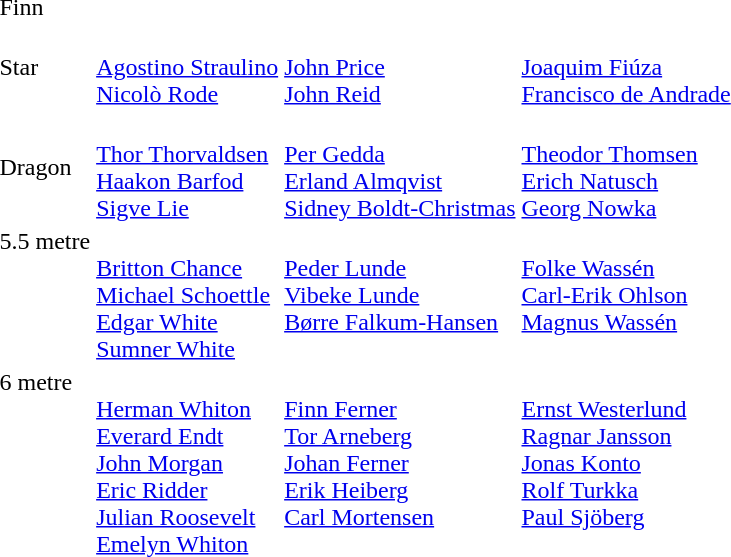<table>
<tr>
<td>Finn<br></td>
<td></td>
<td></td>
<td></td>
</tr>
<tr>
<td>Star<br></td>
<td><br><a href='#'>Agostino Straulino</a><br><a href='#'>Nicolò Rode</a></td>
<td><br><a href='#'>John Price</a><br><a href='#'>John Reid</a></td>
<td><br><a href='#'>Joaquim Fiúza</a><br><a href='#'>Francisco de Andrade</a></td>
</tr>
<tr>
<td>Dragon<br></td>
<td><br><a href='#'>Thor Thorvaldsen</a><br><a href='#'>Haakon Barfod</a><br><a href='#'>Sigve Lie</a></td>
<td><br><a href='#'>Per Gedda</a><br><a href='#'>Erland Almqvist</a><br><a href='#'>Sidney Boldt-Christmas</a></td>
<td><br><a href='#'>Theodor Thomsen</a><br><a href='#'>Erich Natusch</a><br><a href='#'>Georg Nowka</a></td>
</tr>
<tr valign="top">
<td>5.5 metre<br></td>
<td><br><a href='#'>Britton Chance</a><br><a href='#'>Michael Schoettle</a><br><a href='#'>Edgar White</a><br><a href='#'>Sumner White</a></td>
<td><br><a href='#'>Peder Lunde</a><br><a href='#'>Vibeke Lunde</a><br><a href='#'>Børre Falkum-Hansen</a></td>
<td><br><a href='#'>Folke Wassén</a><br><a href='#'>Carl-Erik Ohlson</a><br><a href='#'>Magnus Wassén</a></td>
</tr>
<tr valign="top">
<td>6 metre<br></td>
<td><br><a href='#'>Herman Whiton</a><br><a href='#'>Everard Endt</a><br><a href='#'>John Morgan</a><br><a href='#'>Eric Ridder</a><br><a href='#'>Julian Roosevelt</a><br><a href='#'>Emelyn Whiton</a></td>
<td><br><a href='#'>Finn Ferner</a><br><a href='#'>Tor Arneberg</a><br><a href='#'>Johan Ferner</a><br><a href='#'>Erik Heiberg</a><br><a href='#'>Carl Mortensen</a></td>
<td><br><a href='#'>Ernst Westerlund</a><br><a href='#'>Ragnar Jansson</a><br><a href='#'>Jonas Konto</a><br><a href='#'>Rolf Turkka</a><br><a href='#'>Paul Sjöberg</a></td>
</tr>
</table>
